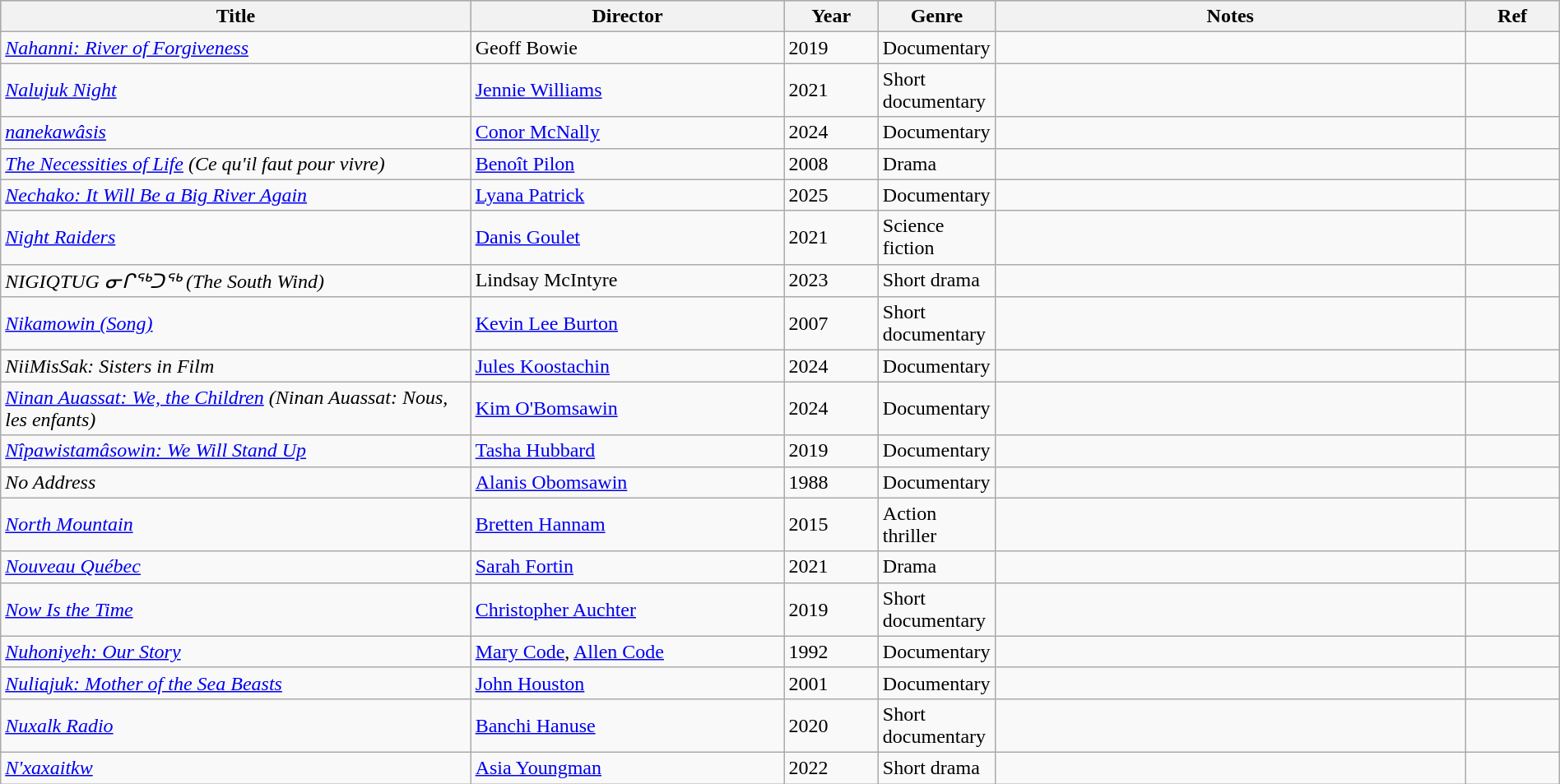<table class="wikitable sortable" style="width:100%;">
<tr style="background:#bebebe;">
<th style="width:30%;">Title</th>
<th style="width:20%;">Director</th>
<th style="width:6%;">Year</th>
<th style="width:6%;">Genre</th>
<th style="width:30%;">Notes</th>
<th style="width:6%;">Ref</th>
</tr>
<tr>
<td><em><a href='#'>Nahanni: River of Forgiveness</a></em></td>
<td>Geoff Bowie</td>
<td>2019</td>
<td>Documentary</td>
<td></td>
<td></td>
</tr>
<tr>
<td><em><a href='#'>Nalujuk Night</a></em></td>
<td><a href='#'>Jennie Williams</a></td>
<td>2021</td>
<td>Short documentary</td>
<td></td>
<td></td>
</tr>
<tr>
<td><em><a href='#'>nanekawâsis</a></em></td>
<td><a href='#'>Conor McNally</a></td>
<td>2024</td>
<td>Documentary</td>
<td></td>
<td></td>
</tr>
<tr>
<td><em><a href='#'>The Necessities of Life</a> (Ce qu'il faut pour vivre)</em></td>
<td><a href='#'>Benoît Pilon</a></td>
<td>2008</td>
<td>Drama</td>
<td></td>
<td></td>
</tr>
<tr>
<td><em><a href='#'>Nechako: It Will Be a Big River Again</a></em></td>
<td><a href='#'>Lyana Patrick</a></td>
<td>2025</td>
<td>Documentary</td>
<td></td>
<td></td>
</tr>
<tr>
<td><em><a href='#'>Night Raiders</a></em></td>
<td><a href='#'>Danis Goulet</a></td>
<td>2021</td>
<td>Science fiction</td>
<td></td>
<td></td>
</tr>
<tr>
<td><em>NIGIQTUG ᓂᒋᖅᑐᖅ (The South Wind)</em></td>
<td>Lindsay McIntyre</td>
<td>2023</td>
<td>Short drama</td>
<td></td>
<td></td>
</tr>
<tr>
<td><em><a href='#'>Nikamowin (Song)</a></em></td>
<td><a href='#'>Kevin Lee Burton</a></td>
<td>2007</td>
<td>Short documentary</td>
<td></td>
<td></td>
</tr>
<tr>
<td><em>NiiMisSak: Sisters in Film</em></td>
<td><a href='#'>Jules Koostachin</a></td>
<td>2024</td>
<td>Documentary</td>
<td></td>
<td></td>
</tr>
<tr>
<td><em><a href='#'>Ninan Auassat: We, the Children</a> (Ninan Auassat: Nous, les enfants)</em></td>
<td><a href='#'>Kim O'Bomsawin</a></td>
<td>2024</td>
<td>Documentary</td>
<td></td>
<td></td>
</tr>
<tr>
<td><em><a href='#'>Nîpawistamâsowin: We Will Stand Up</a></em></td>
<td><a href='#'>Tasha Hubbard</a></td>
<td>2019</td>
<td>Documentary</td>
<td></td>
<td></td>
</tr>
<tr>
<td><em>No Address</em></td>
<td><a href='#'>Alanis Obomsawin</a></td>
<td>1988</td>
<td>Documentary</td>
<td></td>
<td></td>
</tr>
<tr>
<td><em><a href='#'>North Mountain</a></em></td>
<td><a href='#'>Bretten Hannam</a></td>
<td>2015</td>
<td>Action thriller</td>
<td></td>
<td></td>
</tr>
<tr>
<td><em><a href='#'>Nouveau Québec</a></em></td>
<td><a href='#'>Sarah Fortin</a></td>
<td>2021</td>
<td>Drama</td>
<td></td>
<td></td>
</tr>
<tr>
<td><em><a href='#'>Now Is the Time</a></em></td>
<td><a href='#'>Christopher Auchter</a></td>
<td>2019</td>
<td>Short documentary</td>
<td></td>
<td></td>
</tr>
<tr>
<td><em><a href='#'>Nuhoniyeh: Our Story</a></em></td>
<td><a href='#'>Mary Code</a>, <a href='#'>Allen Code</a></td>
<td>1992</td>
<td>Documentary</td>
<td></td>
<td></td>
</tr>
<tr>
<td><em><a href='#'>Nuliajuk: Mother of the Sea Beasts</a></em></td>
<td><a href='#'>John Houston</a></td>
<td>2001</td>
<td>Documentary</td>
<td></td>
<td></td>
</tr>
<tr>
<td><em><a href='#'>Nuxalk Radio</a></em></td>
<td><a href='#'>Banchi Hanuse</a></td>
<td>2020</td>
<td>Short documentary</td>
<td></td>
<td></td>
</tr>
<tr>
<td><em><a href='#'>N'xaxaitkw</a></em></td>
<td><a href='#'>Asia Youngman</a></td>
<td>2022</td>
<td>Short drama</td>
<td></td>
<td></td>
</tr>
</table>
